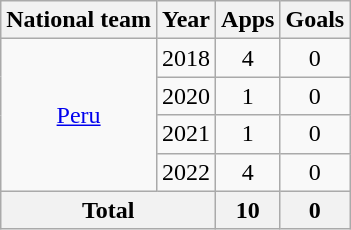<table class="wikitable" style="text-align:center">
<tr>
<th>National team</th>
<th>Year</th>
<th>Apps</th>
<th>Goals</th>
</tr>
<tr>
<td rowspan="4"><a href='#'>Peru</a></td>
<td>2018</td>
<td>4</td>
<td>0</td>
</tr>
<tr>
<td>2020</td>
<td>1</td>
<td>0</td>
</tr>
<tr>
<td>2021</td>
<td>1</td>
<td>0</td>
</tr>
<tr>
<td>2022</td>
<td>4</td>
<td>0</td>
</tr>
<tr>
<th colspan="2">Total</th>
<th>10</th>
<th>0</th>
</tr>
</table>
